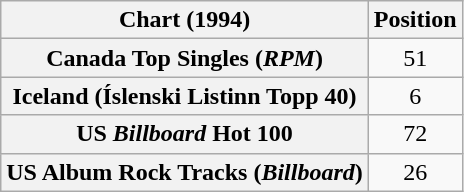<table class="wikitable sortable plainrowheaders" style="text-align:center">
<tr>
<th>Chart (1994)</th>
<th>Position</th>
</tr>
<tr>
<th scope="row">Canada Top Singles (<em>RPM</em>)</th>
<td>51</td>
</tr>
<tr>
<th scope="row">Iceland (Íslenski Listinn Topp 40)</th>
<td>6</td>
</tr>
<tr>
<th scope="row">US <em>Billboard</em> Hot 100</th>
<td>72</td>
</tr>
<tr>
<th scope="row">US Album Rock Tracks (<em>Billboard</em>)</th>
<td>26</td>
</tr>
</table>
